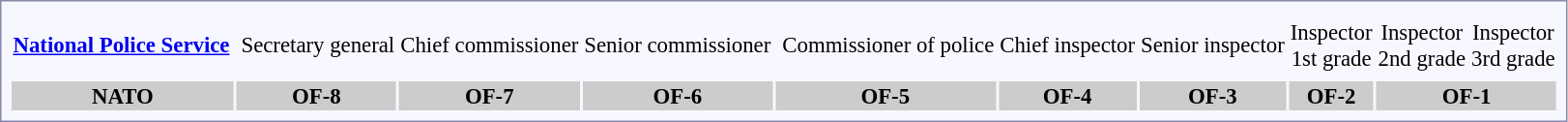<table style="border:1px solid #8888aa; background-color:#f7f8ff; padding:5px; font-size:95%; margin: 0px 12px 12px 0px;">
<tr style="text-align:center;">
<td rowspan=3> <strong><a href='#'>National Police Service</a></strong></td>
<td colspan=2 rowspan=3></td>
<td colspan=2></td>
<td colspan=2></td>
<td colspan=2></td>
<td colspan=2 rowspan=3></td>
<td colspan=2></td>
<td colspan=2></td>
<td colspan=2></td>
<td colspan=2></td>
<td colspan=3></td>
<td colspan=3></td>
</tr>
<tr style="text-align:center;">
<td colspan=2>Secretary general</td>
<td colspan=2>Chief commissioner</td>
<td colspan=2>Senior commissioner</td>
<td colspan=2>Commissioner of police</td>
<td colspan=2>Chief inspector</td>
<td colspan=2>Senior inspector</td>
<td colspan=2>Inspector<br>1st grade</td>
<td colspan=3>Inspector<br>2nd grade</td>
<td colspan=3>Inspector<br>3rd grade</td>
</tr>
<tr style="text-align:center;">
<td colspan=2></td>
<td colspan=2></td>
<td colspan=2></td>
<td colspan=2></td>
<td colspan=2></td>
<td colspan=2></td>
<td colspan=2></td>
<td colspan=3></td>
<td colspan=3></td>
</tr>
<tr style="background-color:#cccccc;">
<th colspan=2>NATO</th>
<th colspan=3>OF-8</th>
<th colspan=2>OF-7</th>
<th colspan=2>OF-6</th>
<th colspan=4>OF-5</th>
<th colspan=2>OF-4</th>
<th colspan=2>OF-3</th>
<th colspan=2>OF-2</th>
<th colspan=5>OF-1</th>
</tr>
</table>
